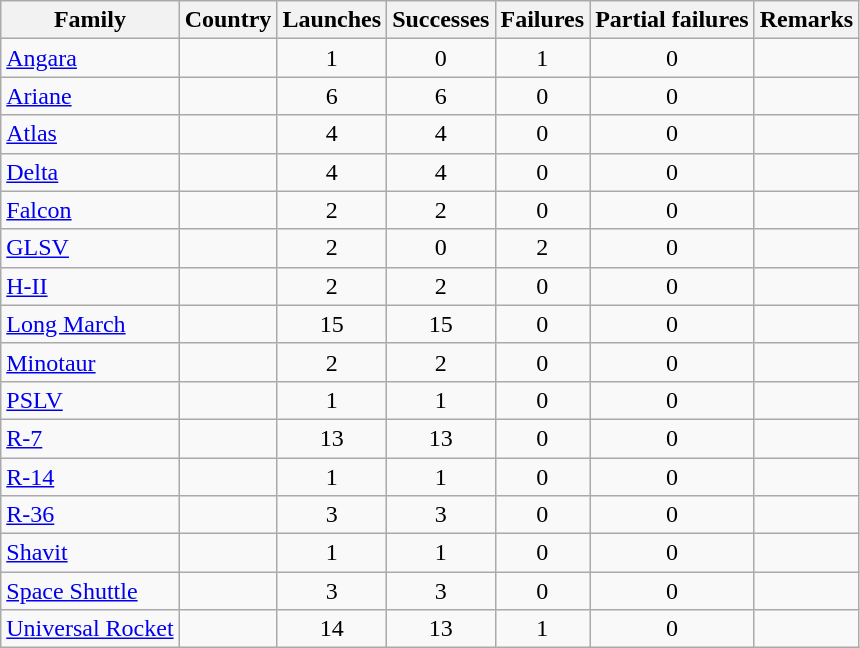<table class="wikitable sortable collapsible collapsed" style="text-align:center;">
<tr>
<th>Family</th>
<th>Country</th>
<th>Launches</th>
<th>Successes</th>
<th>Failures</th>
<th>Partial failures</th>
<th>Remarks</th>
</tr>
<tr>
<td align=left><a href='#'>Angara</a></td>
<td align=left></td>
<td>1</td>
<td>0</td>
<td>1</td>
<td>0</td>
<td></td>
</tr>
<tr>
<td align=left><a href='#'>Ariane</a></td>
<td align=left></td>
<td>6</td>
<td>6</td>
<td>0</td>
<td>0</td>
<td></td>
</tr>
<tr>
<td align=left><a href='#'>Atlas</a></td>
<td align=left></td>
<td>4</td>
<td>4</td>
<td>0</td>
<td>0</td>
<td></td>
</tr>
<tr>
<td align=left><a href='#'>Delta</a></td>
<td align=left></td>
<td>4</td>
<td>4</td>
<td>0</td>
<td>0</td>
<td></td>
</tr>
<tr>
<td align=left><a href='#'>Falcon</a></td>
<td align=left></td>
<td>2</td>
<td>2</td>
<td>0</td>
<td>0</td>
<td></td>
</tr>
<tr>
<td align=left><a href='#'>GLSV</a></td>
<td align=left></td>
<td>2</td>
<td>0</td>
<td>2</td>
<td>0</td>
<td></td>
</tr>
<tr>
<td align=left><a href='#'>H-II</a></td>
<td align=left></td>
<td>2</td>
<td>2</td>
<td>0</td>
<td>0</td>
<td></td>
</tr>
<tr>
<td align=left><a href='#'>Long March</a></td>
<td align=left></td>
<td>15</td>
<td>15</td>
<td>0</td>
<td>0</td>
<td></td>
</tr>
<tr>
<td align=left><a href='#'>Minotaur</a></td>
<td align=left></td>
<td>2</td>
<td>2</td>
<td>0</td>
<td>0</td>
<td></td>
</tr>
<tr>
<td align=left><a href='#'>PSLV</a></td>
<td align=left></td>
<td>1</td>
<td>1</td>
<td>0</td>
<td>0</td>
<td></td>
</tr>
<tr>
<td align=left><a href='#'>R-7</a></td>
<td align=left></td>
<td>13</td>
<td>13</td>
<td>0</td>
<td>0</td>
<td></td>
</tr>
<tr>
<td align=left><a href='#'>R-14</a></td>
<td align=left></td>
<td>1</td>
<td>1</td>
<td>0</td>
<td>0</td>
<td></td>
</tr>
<tr>
<td align=left><a href='#'>R-36</a></td>
<td align=left></td>
<td>3</td>
<td>3</td>
<td>0</td>
<td>0</td>
<td></td>
</tr>
<tr>
<td align=left><a href='#'>Shavit</a></td>
<td align=left></td>
<td>1</td>
<td>1</td>
<td>0</td>
<td>0</td>
<td></td>
</tr>
<tr>
<td align=left><a href='#'>Space Shuttle</a></td>
<td align=left></td>
<td>3</td>
<td>3</td>
<td>0</td>
<td>0</td>
<td></td>
</tr>
<tr>
<td align=left><a href='#'>Universal Rocket</a></td>
<td align=left></td>
<td>14</td>
<td>13</td>
<td>1</td>
<td>0</td>
<td></td>
</tr>
</table>
